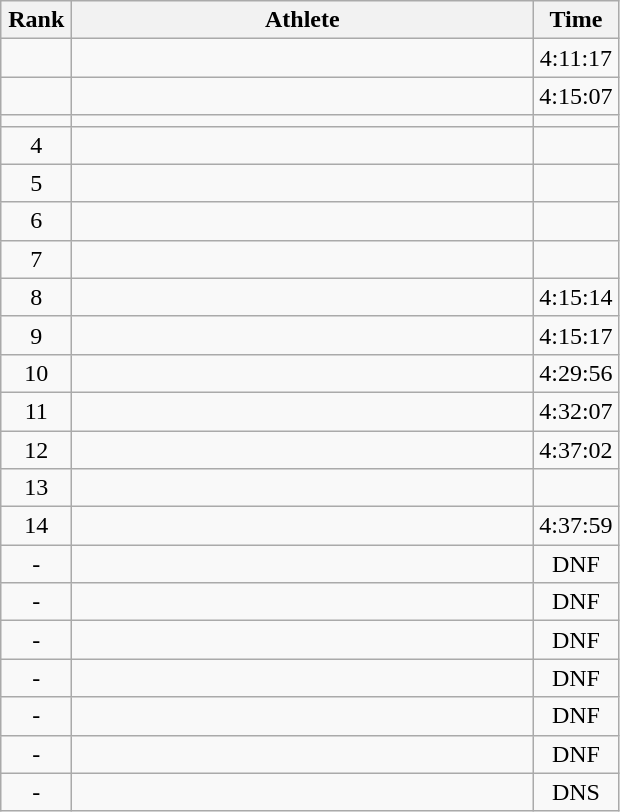<table class=wikitable style="text-align:center">
<tr>
<th width=40>Rank</th>
<th width=300>Athlete</th>
<th width=50>Time</th>
</tr>
<tr>
<td></td>
<td style="text-align:left"></td>
<td>4:11:17</td>
</tr>
<tr>
<td></td>
<td style="text-align:left"></td>
<td>4:15:07</td>
</tr>
<tr>
<td></td>
<td style="text-align:left"></td>
<td></td>
</tr>
<tr>
<td>4</td>
<td style="text-align:left"></td>
<td></td>
</tr>
<tr>
<td>5</td>
<td style="text-align:left"></td>
<td></td>
</tr>
<tr>
<td>6</td>
<td style="text-align:left"></td>
<td></td>
</tr>
<tr>
<td>7</td>
<td style="text-align:left"></td>
<td></td>
</tr>
<tr>
<td>8</td>
<td style="text-align:left"></td>
<td>4:15:14</td>
</tr>
<tr>
<td>9</td>
<td style="text-align:left"></td>
<td>4:15:17</td>
</tr>
<tr>
<td>10</td>
<td style="text-align:left"></td>
<td>4:29:56</td>
</tr>
<tr>
<td>11</td>
<td style="text-align:left"></td>
<td>4:32:07</td>
</tr>
<tr>
<td>12</td>
<td style="text-align:left"></td>
<td>4:37:02</td>
</tr>
<tr>
<td>13</td>
<td style="text-align:left"></td>
<td></td>
</tr>
<tr>
<td>14</td>
<td style="text-align:left"></td>
<td>4:37:59</td>
</tr>
<tr>
<td>-</td>
<td style="text-align:left"></td>
<td>DNF</td>
</tr>
<tr>
<td>-</td>
<td style="text-align:left"></td>
<td>DNF</td>
</tr>
<tr>
<td>-</td>
<td style="text-align:left"></td>
<td>DNF</td>
</tr>
<tr>
<td>-</td>
<td style="text-align:left"></td>
<td>DNF</td>
</tr>
<tr>
<td>-</td>
<td style="text-align:left"></td>
<td>DNF</td>
</tr>
<tr>
<td>-</td>
<td style="text-align:left"></td>
<td>DNF</td>
</tr>
<tr>
<td>-</td>
<td style="text-align:left"></td>
<td>DNS</td>
</tr>
</table>
